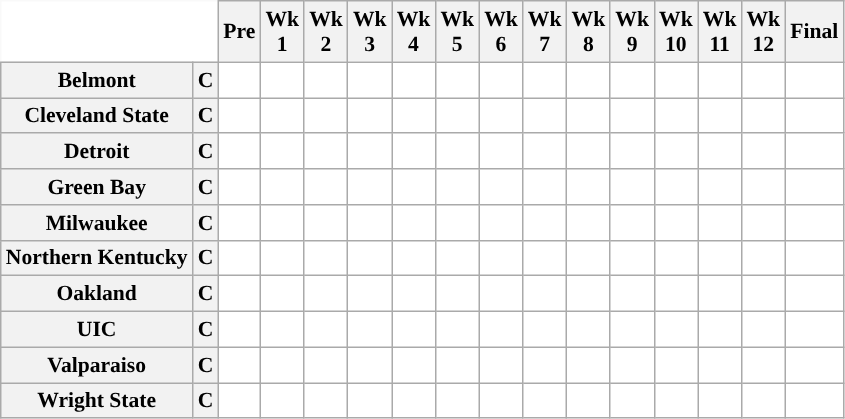<table class="wikitable" style="white-space:nowrap;font-size:90%;">
<tr>
<th colspan=2 style="background:white; border-top-style:hidden; border-left-style:hidden;"> </th>
<th>Pre</th>
<th>Wk<br>1</th>
<th>Wk<br>2</th>
<th>Wk<br>3</th>
<th>Wk<br>4</th>
<th>Wk<br>5</th>
<th>Wk<br>6</th>
<th>Wk<br>7</th>
<th>Wk<br>8</th>
<th>Wk<br>9</th>
<th>Wk<br>10</th>
<th>Wk<br>11</th>
<th>Wk<br>12</th>
<th>Final</th>
</tr>
<tr style="text-align:center;">
<th style="background:#">Belmont</th>
<th>C</th>
<td style="background:#FFF;"></td>
<td style="background:#FFF;"></td>
<td style="background:#FFF;"></td>
<td style="background:#FFF;"></td>
<td style="background:#FFF;"></td>
<td style="background:#FFF;"></td>
<td style="background:#FFF;"></td>
<td style="background:#FFF;"></td>
<td style="background:#FFF;"></td>
<td style="background:#FFF;"></td>
<td style="background:#FFF;"></td>
<td style="background:#FFF;"></td>
<td style="background:#FFF;"></td>
<td style="background:#FFF;"></td>
</tr>
<tr style="text-align:center;">
<th style="background:#">Cleveland State</th>
<th>C</th>
<td style="background:#FFF;"></td>
<td style="background:#FFF;"></td>
<td style="background:#FFF;"></td>
<td style="background:#FFF;"></td>
<td style="background:#FFF;"></td>
<td style="background:#FFF;"></td>
<td style="background:#FFF;"></td>
<td style="background:#FFF;"></td>
<td style="background:#FFF;"></td>
<td style="background:#FFF;"></td>
<td style="background:#FFF;"></td>
<td style="background:#FFF;"></td>
<td style="background:#FFF;"></td>
<td style="background:#FFF;"></td>
</tr>
<tr style="text-align:center;">
<th style="background:#">Detroit</th>
<th>C</th>
<td style="background:#FFF;"></td>
<td style="background:#FFF;"></td>
<td style="background:#FFF;"></td>
<td style="background:#FFF;"></td>
<td style="background:#FFF;"></td>
<td style="background:#FFF;"></td>
<td style="background:#FFF;"></td>
<td style="background:#FFF;"></td>
<td style="background:#FFF;"></td>
<td style="background:#FFF;"></td>
<td style="background:#FFF;"></td>
<td style="background:#FFF;"></td>
<td style="background:#FFF;"></td>
<td style="background:#FFF;"></td>
</tr>
<tr style="text-align:center;">
<th style="background:#">Green Bay</th>
<th>C</th>
<td style="background:#FFF;"></td>
<td style="background:#FFF;"></td>
<td style="background:#FFF;"></td>
<td style="background:#FFF;"></td>
<td style="background:#FFF;"></td>
<td style="background:#FFF;"></td>
<td style="background:#FFF;"></td>
<td style="background:#FFF;"></td>
<td style="background:#FFF;"></td>
<td style="background:#FFF;"></td>
<td style="background:#FFF;"></td>
<td style="background:#FFF;"></td>
<td style="background:#FFF;"></td>
<td style="background:#FFF;"></td>
</tr>
<tr style="text-align:center;">
<th style="background:#">Milwaukee</th>
<th>C</th>
<td style="background:#FFF;"></td>
<td style="background:#FFF;"></td>
<td style="background:#FFF;"></td>
<td style="background:#FFF;"></td>
<td style="background:#FFF;"></td>
<td style="background:#FFF;"></td>
<td style="background:#FFF;"></td>
<td style="background:#FFF;"></td>
<td style="background:#FFF;"></td>
<td style="background:#FFF;"></td>
<td style="background:#FFF;"></td>
<td style="background:#FFF;"></td>
<td style="background:#FFF;"></td>
<td style="background:#FFF;"></td>
</tr>
<tr style="text-align:center;">
<th style="background:#">Northern Kentucky</th>
<th>C</th>
<td style="background:#FFF;"></td>
<td style="background:#FFF;"></td>
<td style="background:#FFF;"></td>
<td style="background:#FFF;"></td>
<td style="background:#FFF;"></td>
<td style="background:#FFF;"></td>
<td style="background:#FFF;"></td>
<td style="background:#FFF;"></td>
<td style="background:#FFF;"></td>
<td style="background:#FFF;"></td>
<td style="background:#FFF;"></td>
<td style="background:#FFF;"></td>
<td style="background:#FFF;"></td>
<td style="background:#FFF;"></td>
</tr>
<tr style="text-align:center;">
<th style="background:#">Oakland</th>
<th>C</th>
<td style="background:#FFF;"></td>
<td style="background:#FFF;"></td>
<td style="background:#FFF;"></td>
<td style="background:#FFF;"></td>
<td style="background:#FFF;"></td>
<td style="background:#FFF;"></td>
<td style="background:#FFF;"></td>
<td style="background:#FFF;"></td>
<td style="background:#FFF;"></td>
<td style="background:#FFF;"></td>
<td style="background:#FFF;"></td>
<td style="background:#FFF;"></td>
<td style="background:#FFF;"></td>
<td style="background:#FFF;"></td>
</tr>
<tr style="text-align:center;">
<th style="background:#">UIC</th>
<th>C</th>
<td style="background:#FFF;"></td>
<td style="background:#FFF;"></td>
<td style="background:#FFF;"></td>
<td style="background:#FFF;"></td>
<td style="background:#FFF;"></td>
<td style="background:#FFF;"></td>
<td style="background:#FFF;"></td>
<td style="background:#FFF;"></td>
<td style="background:#FFF;"></td>
<td style="background:#FFF;"></td>
<td style="background:#FFF;"></td>
<td style="background:#FFF;"></td>
<td style="background:#FFF;"></td>
<td style="background:#FFF;"></td>
</tr>
<tr style="text-align:center;">
<th style="background:#">Valparaiso</th>
<th>C</th>
<td style="background:#FFF;"></td>
<td style="background:#FFF;"></td>
<td style="background:#FFF;"></td>
<td style="background:#FFF;"></td>
<td style="background:#FFF;"></td>
<td style="background:#FFF;"></td>
<td style="background:#FFF;"></td>
<td style="background:#FFF;"></td>
<td style="background:#FFF;"></td>
<td style="background:#FFF;"></td>
<td style="background:#FFF;"></td>
<td style="background:#FFF;"></td>
<td style="background:#FFF;"></td>
<td style="background:#FFF;"></td>
</tr>
<tr style="text-align:center;">
<th style="background:#">Wright State</th>
<th>C</th>
<td style="background:#FFF;"></td>
<td style="background:#FFF;"></td>
<td style="background:#FFF;"></td>
<td style="background:#FFF;"></td>
<td style="background:#FFF;"></td>
<td style="background:#FFF;"></td>
<td style="background:#FFF;"></td>
<td style="background:#FFF;"></td>
<td style="background:#FFF;"></td>
<td style="background:#FFF;"></td>
<td style="background:#FFF;"></td>
<td style="background:#FFF;"></td>
<td style="background:#FFF;"></td>
<td style="background:#FFF;"></td>
</tr>
</table>
